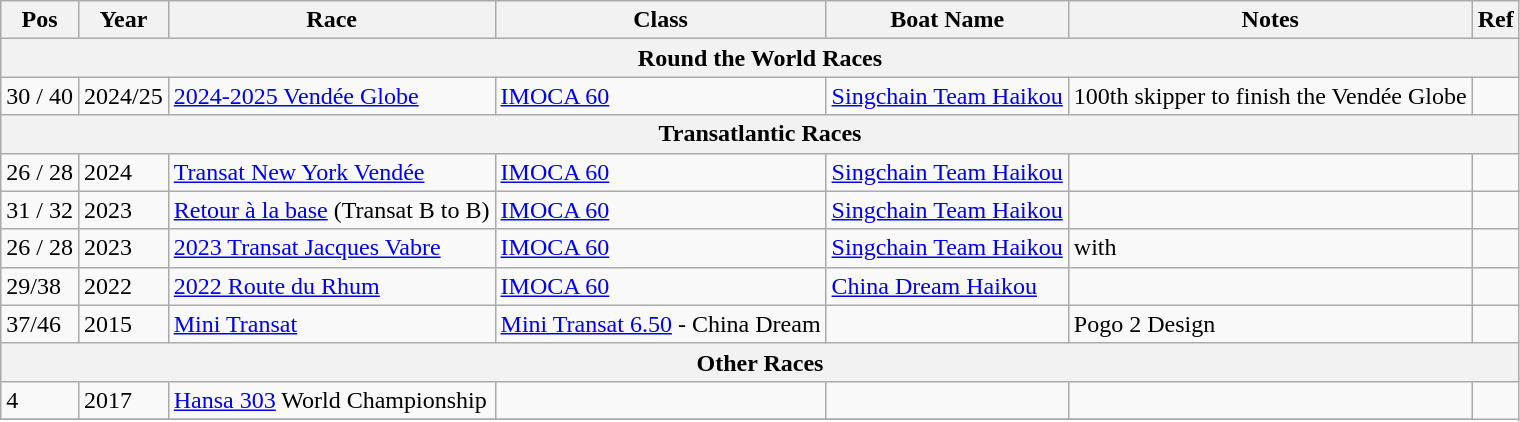<table class="wikitable sortable">
<tr>
<th>Pos</th>
<th>Year</th>
<th>Race</th>
<th>Class</th>
<th>Boat Name</th>
<th>Notes</th>
<th>Ref</th>
</tr>
<tr>
<th colspan = 8><strong>Round the World Races</strong></th>
</tr>
<tr>
<td>30 / 40</td>
<td>2024/25</td>
<td><a href='#'>2024-2025 Vendée Globe</a></td>
<td><a href='#'>IMOCA 60</a></td>
<td><a href='#'>Singchain Team Haikou</a></td>
<td>100th skipper to finish the Vendée Globe</td>
<td></td>
</tr>
<tr>
<th colspan = 8><strong>Transatlantic Races</strong></th>
</tr>
<tr>
<td>26 / 28</td>
<td>2024</td>
<td><a href='#'>Transat New York Vendée</a></td>
<td><a href='#'>IMOCA 60</a></td>
<td><a href='#'>Singchain Team Haikou</a></td>
<td></td>
<td></td>
</tr>
<tr>
<td>31 / 32</td>
<td>2023</td>
<td><a href='#'>Retour à la base</a> (Transat B to B)</td>
<td><a href='#'>IMOCA 60</a></td>
<td><a href='#'>Singchain Team Haikou</a></td>
<td></td>
<td></td>
</tr>
<tr>
<td>26 / 28</td>
<td>2023</td>
<td><a href='#'>2023 Transat Jacques Vabre</a></td>
<td><a href='#'>IMOCA 60</a></td>
<td><a href='#'>Singchain Team Haikou</a></td>
<td>with </td>
<td></td>
</tr>
<tr>
<td>29/38</td>
<td>2022</td>
<td><a href='#'>2022 Route du Rhum</a></td>
<td><a href='#'>IMOCA 60</a></td>
<td><a href='#'>China Dream Haikou</a></td>
<td></td>
<td></td>
</tr>
<tr>
<td>37/46</td>
<td>2015</td>
<td><a href='#'>Mini Transat</a></td>
<td><a href='#'>Mini Transat 6.50</a> - China Dream</td>
<td></td>
<td>Pogo 2 Design</td>
<td></td>
</tr>
<tr>
<th colspan = 8><strong>Other Races</strong></th>
</tr>
<tr>
<td>4</td>
<td>2017</td>
<td><a href='#'>Hansa 303</a> World Championship</td>
<td></td>
<td></td>
<td></td>
</tr>
<tr>
</tr>
</table>
